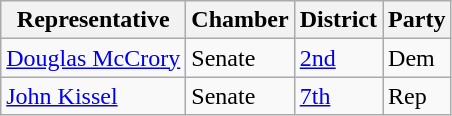<table class="wikitable">
<tr>
<th>Representative</th>
<th>Chamber</th>
<th>District</th>
<th>Party</th>
</tr>
<tr>
<td><a href='#'>Douglas McCrory</a></td>
<td>Senate</td>
<td><a href='#'>2nd</a></td>
<td>Dem</td>
</tr>
<tr>
<td><a href='#'>John Kissel</a></td>
<td>Senate</td>
<td><a href='#'>7th</a></td>
<td>Rep</td>
</tr>
</table>
